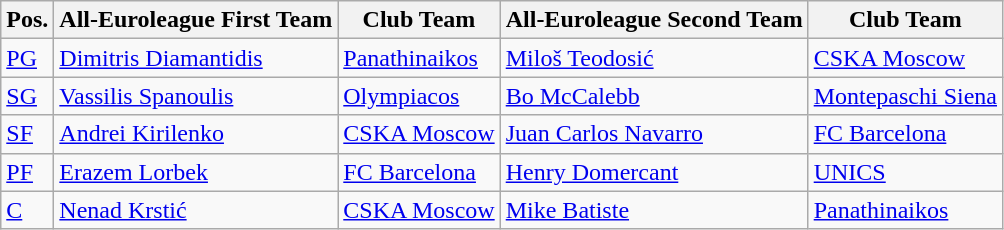<table | class="wikitable sortable">
<tr>
<th>Pos.</th>
<th>All-Euroleague First Team</th>
<th>Club Team</th>
<th>All-Euroleague Second Team</th>
<th>Club Team</th>
</tr>
<tr>
<td><a href='#'>PG</a></td>
<td> <a href='#'>Dimitris Diamantidis</a></td>
<td> <a href='#'>Panathinaikos</a></td>
<td> <a href='#'>Miloš Teodosić</a></td>
<td> <a href='#'>CSKA Moscow</a></td>
</tr>
<tr>
<td><a href='#'>SG</a></td>
<td> <a href='#'>Vassilis Spanoulis</a></td>
<td> <a href='#'>Olympiacos</a></td>
<td> <a href='#'>Bo McCalebb</a></td>
<td> <a href='#'>Montepaschi Siena</a></td>
</tr>
<tr>
<td><a href='#'>SF</a></td>
<td> <a href='#'>Andrei Kirilenko</a></td>
<td> <a href='#'>CSKA Moscow</a></td>
<td> <a href='#'>Juan Carlos Navarro</a></td>
<td> <a href='#'>FC Barcelona</a></td>
</tr>
<tr>
<td><a href='#'>PF</a></td>
<td> <a href='#'>Erazem Lorbek</a></td>
<td> <a href='#'>FC Barcelona</a></td>
<td> <a href='#'>Henry Domercant</a></td>
<td> <a href='#'>UNICS</a></td>
</tr>
<tr>
<td><a href='#'>C</a></td>
<td> <a href='#'>Nenad Krstić</a></td>
<td> <a href='#'>CSKA Moscow</a></td>
<td> <a href='#'>Mike Batiste</a></td>
<td> <a href='#'>Panathinaikos</a></td>
</tr>
</table>
